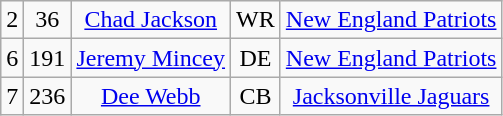<table class="wikitable" style="text-align:center">
<tr>
<td>2</td>
<td>36</td>
<td><a href='#'>Chad Jackson</a></td>
<td>WR</td>
<td><a href='#'>New England Patriots</a></td>
</tr>
<tr>
<td>6</td>
<td>191</td>
<td><a href='#'>Jeremy Mincey</a></td>
<td>DE</td>
<td><a href='#'>New England Patriots</a></td>
</tr>
<tr>
<td>7</td>
<td>236</td>
<td><a href='#'>Dee Webb</a></td>
<td>CB</td>
<td><a href='#'>Jacksonville Jaguars</a></td>
</tr>
</table>
